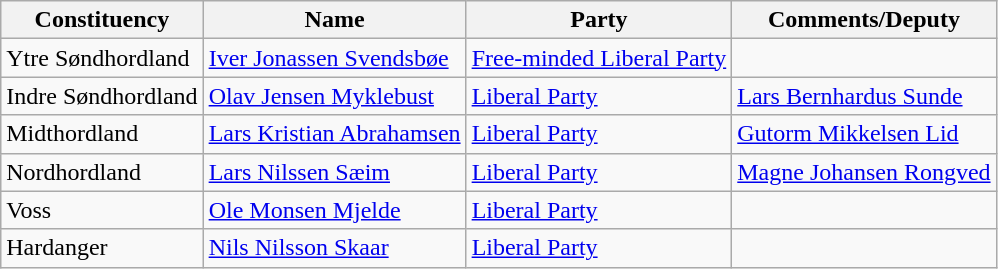<table class="wikitable">
<tr>
<th>Constituency</th>
<th>Name</th>
<th>Party</th>
<th>Comments/Deputy</th>
</tr>
<tr>
<td>Ytre Søndhordland</td>
<td><a href='#'>Iver Jonassen Svendsbøe</a></td>
<td><a href='#'>Free-minded Liberal Party</a></td>
<td></td>
</tr>
<tr>
<td>Indre Søndhordland</td>
<td><a href='#'>Olav Jensen Myklebust</a></td>
<td><a href='#'>Liberal Party</a></td>
<td><a href='#'>Lars Bernhardus Sunde</a></td>
</tr>
<tr>
<td>Midthordland</td>
<td><a href='#'>Lars Kristian Abrahamsen</a></td>
<td><a href='#'>Liberal Party</a></td>
<td><a href='#'>Gutorm Mikkelsen Lid</a></td>
</tr>
<tr>
<td>Nordhordland</td>
<td><a href='#'>Lars Nilssen Sæim</a></td>
<td><a href='#'>Liberal Party</a></td>
<td><a href='#'>Magne Johansen Rongved</a></td>
</tr>
<tr>
<td>Voss</td>
<td><a href='#'>Ole Monsen Mjelde</a></td>
<td><a href='#'>Liberal Party</a></td>
<td></td>
</tr>
<tr>
<td>Hardanger</td>
<td><a href='#'>Nils Nilsson Skaar</a></td>
<td><a href='#'>Liberal Party</a></td>
<td></td>
</tr>
</table>
